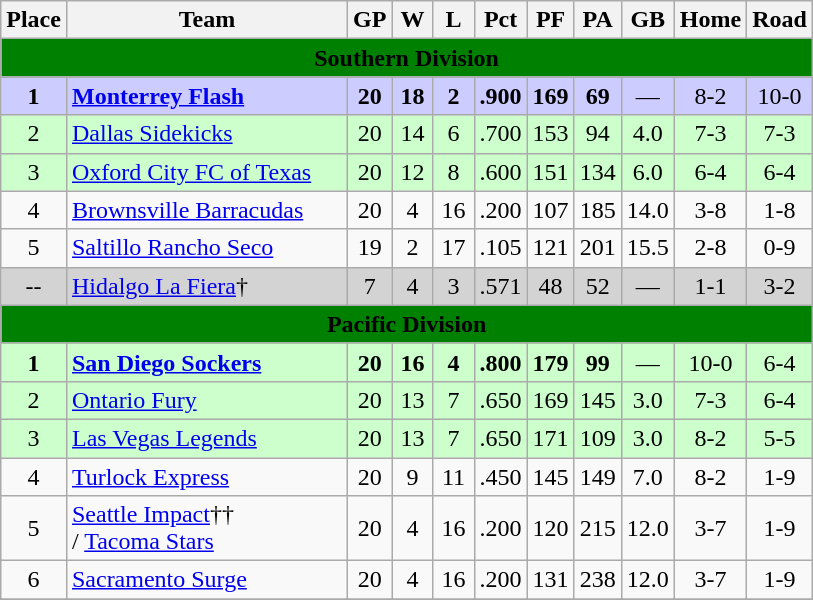<table class="wikitable" style="text-align: center;">
<tr>
<th>Place</th>
<th width="180">Team</th>
<th width="20">GP</th>
<th width="20">W</th>
<th width="20">L</th>
<th width="20">Pct</th>
<th width="20">PF</th>
<th width="20">PA</th>
<th width="25">GB</th>
<th width="30">Home</th>
<th width="35">Road</th>
</tr>
<tr>
<th style=background-color:Green colspan=11><span>Southern Division</span></th>
</tr>
<tr bgcolor=#ccccff>
<td><strong>1</strong></td>
<td align=left><strong><a href='#'>Monterrey Flash</a></strong></td>
<td><strong>20</strong></td>
<td><strong>18</strong></td>
<td><strong>2</strong></td>
<td><strong>.900</strong></td>
<td><strong>169</strong></td>
<td><strong>69</strong></td>
<td>—</td>
<td>8-2</td>
<td>10-0</td>
</tr>
<tr bgcolor=#ccffcc>
<td>2</td>
<td align=left><a href='#'>Dallas Sidekicks</a></td>
<td>20</td>
<td>14</td>
<td>6</td>
<td>.700</td>
<td>153</td>
<td>94</td>
<td>4.0</td>
<td>7-3</td>
<td>7-3</td>
</tr>
<tr bgcolor=#ccffcc>
<td>3</td>
<td align=left><a href='#'>Oxford City FC of Texas</a></td>
<td>20</td>
<td>12</td>
<td>8</td>
<td>.600</td>
<td>151</td>
<td>134</td>
<td>6.0</td>
<td>6-4</td>
<td>6-4</td>
</tr>
<tr>
<td>4</td>
<td align=left><a href='#'>Brownsville Barracudas</a></td>
<td>20</td>
<td>4</td>
<td>16</td>
<td>.200</td>
<td>107</td>
<td>185</td>
<td>14.0</td>
<td>3-8</td>
<td>1-8</td>
</tr>
<tr>
<td>5</td>
<td align=left><a href='#'>Saltillo Rancho Seco</a></td>
<td>19</td>
<td>2</td>
<td>17</td>
<td>.105</td>
<td>121</td>
<td>201</td>
<td>15.5</td>
<td>2-8</td>
<td>0-9</td>
</tr>
<tr bgcolor=#d3d3d3>
<td>--</td>
<td align=left><a href='#'>Hidalgo La Fiera</a>†</td>
<td>7</td>
<td>4</td>
<td>3</td>
<td>.571</td>
<td>48</td>
<td>52</td>
<td>—</td>
<td>1-1</td>
<td>3-2</td>
</tr>
<tr>
<th style=background-color:Green colspan=11><span>Pacific Division</span></th>
</tr>
<tr bgcolor=#ccffcc>
<td><strong>1</strong></td>
<td align=left><strong><a href='#'>San Diego Sockers</a></strong></td>
<td><strong>20</strong></td>
<td><strong>16</strong></td>
<td><strong>4</strong></td>
<td><strong>.800</strong></td>
<td><strong>179</strong></td>
<td><strong>99</strong></td>
<td>—</td>
<td>10-0</td>
<td>6-4</td>
</tr>
<tr bgcolor=#ccffcc>
<td>2</td>
<td align=left><a href='#'>Ontario Fury</a></td>
<td>20</td>
<td>13</td>
<td>7</td>
<td>.650</td>
<td>169</td>
<td>145</td>
<td>3.0</td>
<td>7-3</td>
<td>6-4</td>
</tr>
<tr bgcolor=#ccffcc>
<td>3</td>
<td align=left><a href='#'>Las Vegas Legends</a></td>
<td>20</td>
<td>13</td>
<td>7</td>
<td>.650</td>
<td>171</td>
<td>109</td>
<td>3.0</td>
<td>8-2</td>
<td>5-5</td>
</tr>
<tr>
<td>4</td>
<td align=left><a href='#'>Turlock Express</a></td>
<td>20</td>
<td>9</td>
<td>11</td>
<td>.450</td>
<td>145</td>
<td>149</td>
<td>7.0</td>
<td>8-2</td>
<td>1-9</td>
</tr>
<tr>
<td>5</td>
<td align=left><a href='#'>Seattle Impact</a>††<br>/ <a href='#'>Tacoma Stars</a></td>
<td>20</td>
<td>4</td>
<td>16</td>
<td>.200</td>
<td>120</td>
<td>215</td>
<td>12.0</td>
<td>3-7</td>
<td>1-9</td>
</tr>
<tr>
<td>6</td>
<td align=left><a href='#'>Sacramento Surge</a></td>
<td>20</td>
<td>4</td>
<td>16</td>
<td>.200</td>
<td>131</td>
<td>238</td>
<td>12.0</td>
<td>3-7</td>
<td>1-9</td>
</tr>
<tr>
</tr>
</table>
